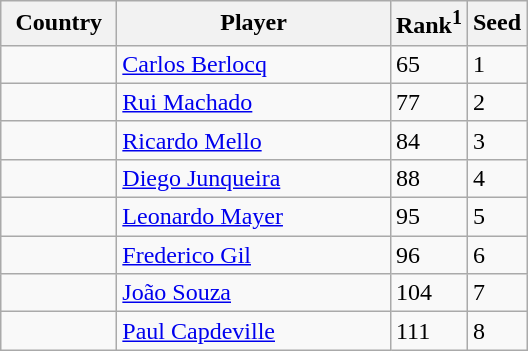<table class="sortable wikitable">
<tr>
<th width="70">Country</th>
<th width="175">Player</th>
<th>Rank<sup>1</sup></th>
<th>Seed</th>
</tr>
<tr>
<td></td>
<td><a href='#'>Carlos Berlocq</a></td>
<td>65</td>
<td>1</td>
</tr>
<tr>
<td></td>
<td><a href='#'>Rui Machado</a></td>
<td>77</td>
<td>2</td>
</tr>
<tr>
<td></td>
<td><a href='#'>Ricardo Mello</a></td>
<td>84</td>
<td>3</td>
</tr>
<tr>
<td></td>
<td><a href='#'>Diego Junqueira</a></td>
<td>88</td>
<td>4</td>
</tr>
<tr>
<td></td>
<td><a href='#'>Leonardo Mayer</a></td>
<td>95</td>
<td>5</td>
</tr>
<tr>
<td></td>
<td><a href='#'>Frederico Gil</a></td>
<td>96</td>
<td>6</td>
</tr>
<tr>
<td></td>
<td><a href='#'>João Souza</a></td>
<td>104</td>
<td>7</td>
</tr>
<tr>
<td></td>
<td><a href='#'>Paul Capdeville</a></td>
<td>111</td>
<td>8</td>
</tr>
</table>
